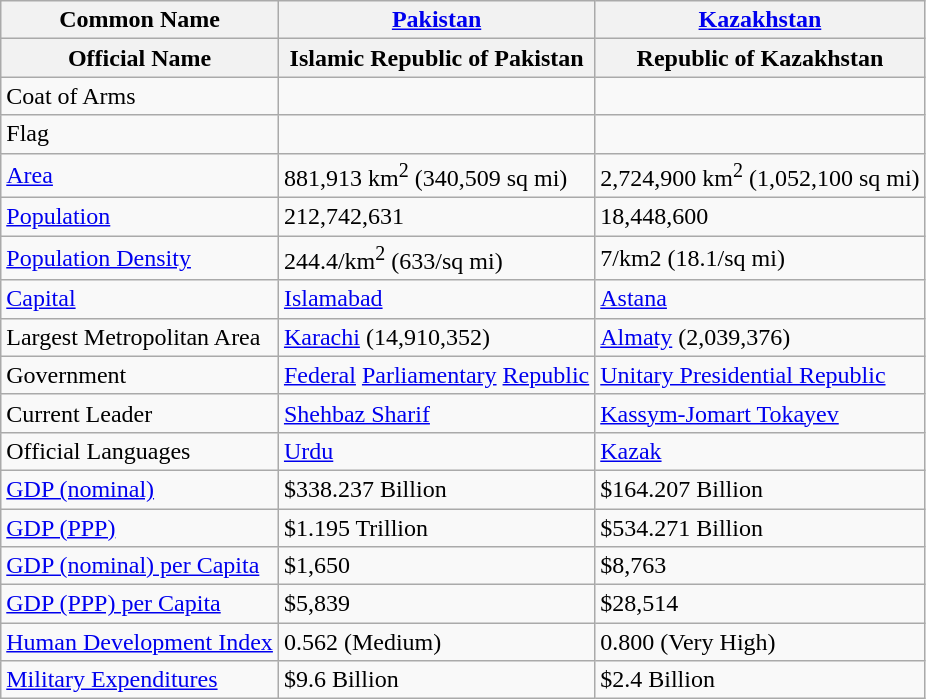<table class="wikitable">
<tr>
<th>Common Name</th>
<th><a href='#'>Pakistan</a></th>
<th><a href='#'>Kazakhstan</a></th>
</tr>
<tr>
<th>Official Name</th>
<th>Islamic Republic of Pakistan</th>
<th>Republic of Kazakhstan</th>
</tr>
<tr>
<td>Coat of Arms</td>
<td style="text-align:center"></td>
<td style="text-align:center"></td>
</tr>
<tr>
<td>Flag</td>
<td style="text-align:center"></td>
<td style="text-align:center"></td>
</tr>
<tr>
<td><a href='#'>Area</a></td>
<td>881,913 km<sup>2</sup> (340,509 sq mi)</td>
<td>2,724,900 km<sup>2</sup> (1,052,100 sq mi)</td>
</tr>
<tr>
<td><a href='#'>Population</a></td>
<td>212,742,631</td>
<td>18,448,600</td>
</tr>
<tr>
<td><a href='#'>Population Density</a></td>
<td>244.4/km<sup>2</sup> (633/sq mi)</td>
<td>7/km2 (18.1/sq mi)</td>
</tr>
<tr>
<td><a href='#'>Capital</a></td>
<td><a href='#'>Islamabad</a></td>
<td><a href='#'>Astana</a></td>
</tr>
<tr>
<td>Largest Metropolitan Area</td>
<td><a href='#'>Karachi</a> (14,910,352)</td>
<td><a href='#'>Almaty</a> (2,039,376)</td>
</tr>
<tr>
<td>Government</td>
<td><a href='#'>Federal</a> <a href='#'>Parliamentary</a> <a href='#'>Republic</a></td>
<td><a href='#'>Unitary Presidential Republic</a></td>
</tr>
<tr>
<td>Current Leader</td>
<td><a href='#'>Shehbaz Sharif</a></td>
<td><a href='#'>Kassym-Jomart Tokayev</a></td>
</tr>
<tr>
<td>Official Languages</td>
<td><a href='#'>Urdu</a></td>
<td><a href='#'>Kazak</a></td>
</tr>
<tr>
<td><a href='#'>GDP (nominal)</a></td>
<td>$338.237 Billion</td>
<td>$164.207 Billion</td>
</tr>
<tr>
<td><a href='#'>GDP (PPP)</a></td>
<td>$1.195 Trillion</td>
<td>$534.271 Billion</td>
</tr>
<tr>
<td><a href='#'>GDP (nominal) per Capita</a></td>
<td>$1,650</td>
<td>$8,763</td>
</tr>
<tr>
<td><a href='#'>GDP (PPP) per Capita</a></td>
<td>$5,839</td>
<td>$28,514</td>
</tr>
<tr>
<td><a href='#'>Human Development Index</a></td>
<td> 0.562 (<span>Medium</span>)</td>
<td> 0.800 (<span>Very High</span>)</td>
</tr>
<tr>
<td><a href='#'>Military Expenditures</a></td>
<td>$9.6 Billion</td>
<td>$2.4 Billion</td>
</tr>
</table>
